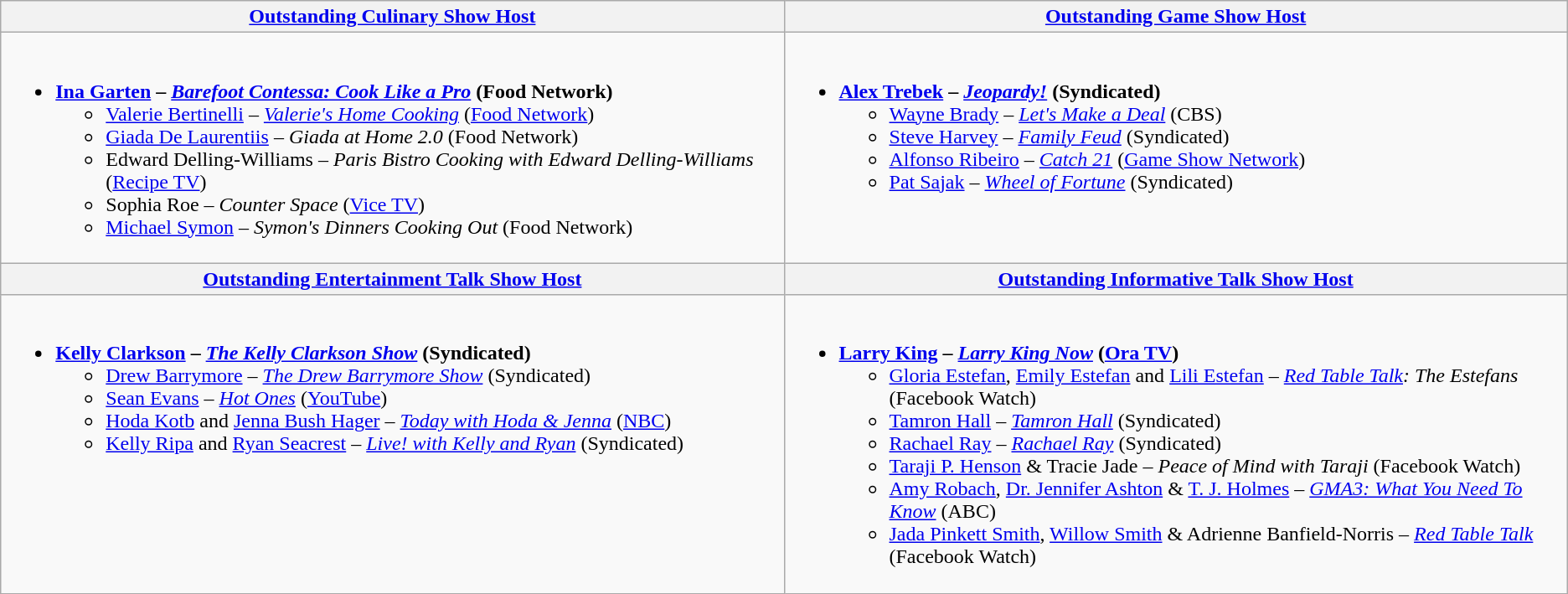<table class=wikitable>
<tr>
<th style="width:50%"><a href='#'>Outstanding Culinary Show Host</a></th>
<th style="width:50%"><a href='#'>Outstanding Game Show Host</a></th>
</tr>
<tr>
<td valign="top"><br><ul><li><strong><a href='#'>Ina Garten</a> – <em><a href='#'>Barefoot Contessa: Cook Like a Pro</a></em> (Food Network)</strong><ul><li><a href='#'>Valerie Bertinelli</a> – <em><a href='#'>Valerie's Home Cooking</a></em> (<a href='#'>Food Network</a>)</li><li><a href='#'>Giada De Laurentiis</a> – <em>Giada at Home 2.0</em> (Food Network)</li><li>Edward Delling-Williams – <em>Paris Bistro Cooking with Edward Delling-Williams</em> (<a href='#'>Recipe TV</a>)</li><li>Sophia Roe – <em>Counter Space</em> (<a href='#'>Vice TV</a>)</li><li><a href='#'>Michael Symon</a> – <em>Symon's Dinners Cooking Out</em> (Food Network)</li></ul></li></ul></td>
<td valign="top"><br><ul><li><strong><a href='#'>Alex Trebek</a> – <em><a href='#'>Jeopardy!</a></em> (Syndicated)</strong><ul><li><a href='#'>Wayne Brady</a> – <em><a href='#'>Let's Make a Deal</a></em> (CBS)</li><li><a href='#'>Steve Harvey</a> – <em><a href='#'>Family Feud</a></em> (Syndicated)</li><li><a href='#'>Alfonso Ribeiro</a> – <em><a href='#'>Catch 21</a></em> (<a href='#'>Game Show Network</a>)</li><li><a href='#'>Pat Sajak</a> – <em><a href='#'>Wheel of Fortune</a></em> (Syndicated)</li></ul></li></ul></td>
</tr>
<tr>
<th style="width:50%"><a href='#'>Outstanding Entertainment Talk Show Host</a></th>
<th style="width:50%"><a href='#'>Outstanding Informative Talk Show Host</a></th>
</tr>
<tr>
<td valign="top"><br><ul><li><strong><a href='#'>Kelly Clarkson</a> – <em><a href='#'>The Kelly Clarkson Show</a></em> (Syndicated)</strong><ul><li><a href='#'>Drew Barrymore</a> – <em><a href='#'>The Drew Barrymore Show</a></em> (Syndicated)</li><li><a href='#'>Sean Evans</a> – <em><a href='#'>Hot Ones</a></em> (<a href='#'>YouTube</a>)</li><li><a href='#'>Hoda Kotb</a> and <a href='#'>Jenna Bush Hager</a> – <em><a href='#'>Today with Hoda & Jenna</a></em> (<a href='#'>NBC</a>)</li><li><a href='#'>Kelly Ripa</a> and <a href='#'>Ryan Seacrest</a> – <em><a href='#'>Live! with Kelly and Ryan</a></em> (Syndicated)</li></ul></li></ul></td>
<td valign="top"><br><ul><li><strong><a href='#'>Larry King</a> – <em><a href='#'>Larry King Now</a></em> (<a href='#'>Ora TV</a>)</strong><ul><li><a href='#'>Gloria Estefan</a>, <a href='#'>Emily Estefan</a> and <a href='#'>Lili Estefan</a> – <em><a href='#'>Red Table Talk</a>: The Estefans</em> (Facebook Watch)</li><li><a href='#'>Tamron Hall</a> – <em><a href='#'>Tamron Hall</a></em> (Syndicated)</li><li><a href='#'>Rachael Ray</a> – <em><a href='#'>Rachael Ray</a></em> (Syndicated)</li><li><a href='#'>Taraji P. Henson</a> & Tracie Jade – <em>Peace of Mind with Taraji</em> (Facebook Watch)</li><li><a href='#'>Amy Robach</a>, <a href='#'>Dr. Jennifer Ashton</a> & <a href='#'>T. J. Holmes</a> – <em><a href='#'>GMA3: What You Need To Know</a></em> (ABC)</li><li><a href='#'>Jada Pinkett Smith</a>, <a href='#'>Willow Smith</a> & Adrienne Banfield-Norris – <em><a href='#'>Red Table Talk</a></em> (Facebook Watch)</li></ul></li></ul></td>
</tr>
</table>
